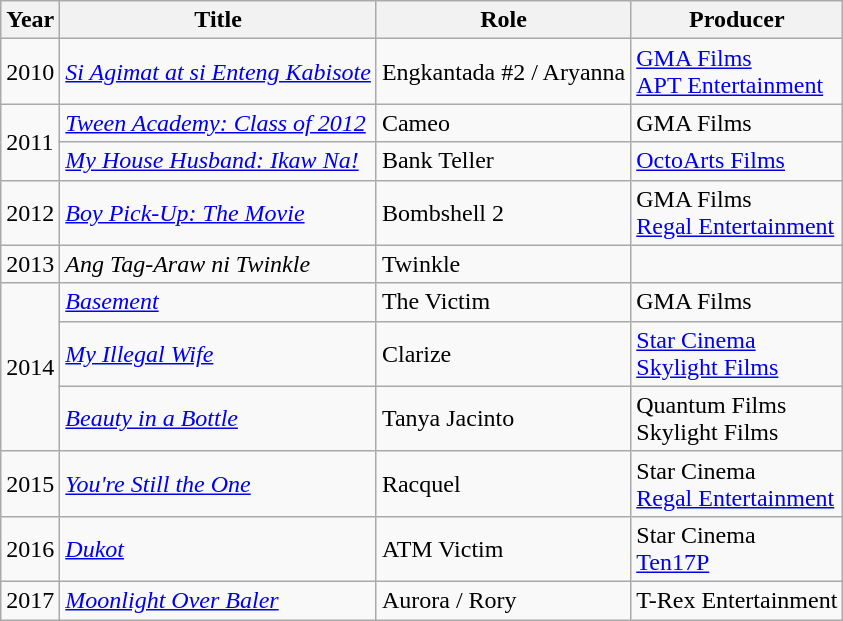<table class="wikitable sortable">
<tr>
<th>Year</th>
<th>Title</th>
<th>Role</th>
<th class="sortable">Producer</th>
</tr>
<tr>
<td>2010</td>
<td><em><a href='#'>Si Agimat at si Enteng Kabisote</a></em></td>
<td>Engkantada #2 / Aryanna</td>
<td><a href='#'>GMA Films</a> <br> <a href='#'>APT Entertainment</a></td>
</tr>
<tr>
<td rowspan="2">2011</td>
<td><em><a href='#'>Tween Academy: Class of 2012</a></em></td>
<td>Cameo</td>
<td>GMA Films</td>
</tr>
<tr>
<td><em><a href='#'>My House Husband: Ikaw Na!</a></em></td>
<td>Bank Teller</td>
<td><a href='#'>OctoArts Films</a></td>
</tr>
<tr>
<td>2012</td>
<td><em><a href='#'>Boy Pick-Up: The Movie</a></em></td>
<td>Bombshell 2</td>
<td>GMA Films <br> <a href='#'>Regal Entertainment</a></td>
</tr>
<tr>
<td>2013</td>
<td><em>Ang Tag-Araw ni Twinkle</em></td>
<td>Twinkle</td>
<td></td>
</tr>
<tr>
<td rowspan="3">2014</td>
<td><em><a href='#'>Basement</a></em></td>
<td>The Victim</td>
<td>GMA Films</td>
</tr>
<tr>
<td><em><a href='#'>My Illegal Wife</a></em></td>
<td>Clarize</td>
<td><a href='#'>Star Cinema</a> <br> <a href='#'>Skylight Films</a></td>
</tr>
<tr>
<td><em><a href='#'>Beauty in a Bottle</a></em></td>
<td>Tanya Jacinto</td>
<td>Quantum Films <br> Skylight Films</td>
</tr>
<tr>
<td>2015</td>
<td><em><a href='#'>You're Still the One</a></em></td>
<td>Racquel</td>
<td>Star Cinema <br> <a href='#'>Regal Entertainment</a></td>
</tr>
<tr>
<td>2016</td>
<td><em><a href='#'>Dukot</a></em></td>
<td>ATM Victim</td>
<td>Star Cinema <br> <a href='#'>Ten17P</a></td>
</tr>
<tr>
<td>2017</td>
<td><em><a href='#'>Moonlight Over Baler</a></em></td>
<td>Aurora / Rory</td>
<td>T-Rex Entertainment</td>
</tr>
</table>
